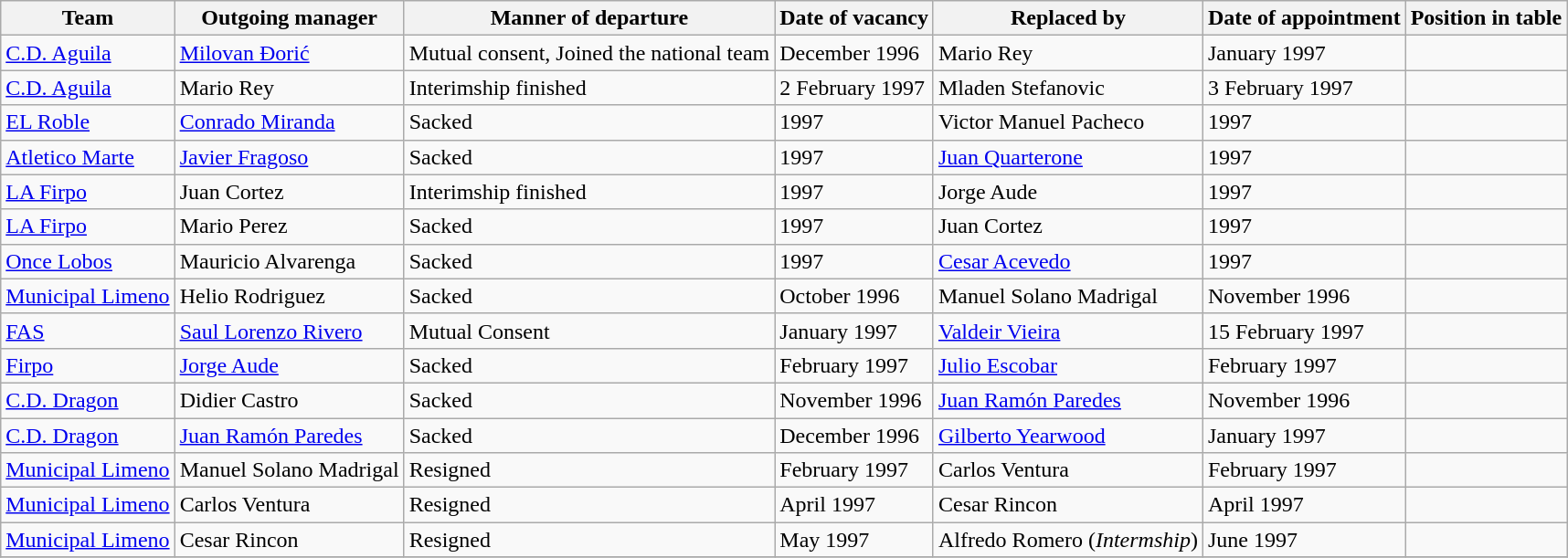<table class="wikitable">
<tr>
<th>Team</th>
<th>Outgoing manager</th>
<th>Manner of departure</th>
<th>Date of vacancy</th>
<th>Replaced by</th>
<th>Date of appointment</th>
<th>Position in table</th>
</tr>
<tr>
<td><a href='#'>C.D. Aguila</a></td>
<td> <a href='#'>Milovan Đorić</a></td>
<td>Mutual consent, Joined the national team</td>
<td>December 1996</td>
<td> Mario Rey</td>
<td>January 1997</td>
<td></td>
</tr>
<tr>
<td><a href='#'>C.D. Aguila</a></td>
<td> Mario Rey</td>
<td>Interimship finished</td>
<td>2 February 1997</td>
<td> Mladen Stefanovic</td>
<td>3 February 1997</td>
<td></td>
</tr>
<tr>
<td><a href='#'>EL Roble</a></td>
<td> <a href='#'>Conrado Miranda</a></td>
<td>Sacked</td>
<td>1997</td>
<td> Victor Manuel Pacheco</td>
<td>1997</td>
<td></td>
</tr>
<tr>
<td><a href='#'>Atletico Marte</a></td>
<td> <a href='#'>Javier Fragoso</a></td>
<td>Sacked</td>
<td>1997</td>
<td> <a href='#'>Juan Quarterone</a></td>
<td>1997</td>
<td></td>
</tr>
<tr>
<td><a href='#'>LA Firpo</a></td>
<td> Juan Cortez</td>
<td>Interimship finished</td>
<td>1997</td>
<td> Jorge Aude</td>
<td>1997</td>
<td></td>
</tr>
<tr>
<td><a href='#'>LA Firpo</a></td>
<td> Mario Perez</td>
<td>Sacked</td>
<td>1997</td>
<td> Juan Cortez</td>
<td>1997</td>
<td></td>
</tr>
<tr>
<td><a href='#'>Once Lobos</a></td>
<td> Mauricio Alvarenga</td>
<td>Sacked</td>
<td>1997</td>
<td> <a href='#'>Cesar Acevedo</a></td>
<td>1997</td>
<td></td>
</tr>
<tr>
<td><a href='#'>Municipal Limeno</a></td>
<td> Helio Rodriguez</td>
<td>Sacked</td>
<td>October 1996</td>
<td> Manuel Solano Madrigal</td>
<td>November 1996</td>
<td></td>
</tr>
<tr>
<td><a href='#'>FAS</a></td>
<td> <a href='#'>Saul Lorenzo Rivero</a></td>
<td>Mutual Consent</td>
<td>January 1997</td>
<td> <a href='#'>Valdeir Vieira</a></td>
<td>15 February 1997</td>
<td></td>
</tr>
<tr>
<td><a href='#'>Firpo</a></td>
<td> <a href='#'>Jorge Aude</a></td>
<td>Sacked</td>
<td>February 1997</td>
<td> <a href='#'>Julio Escobar</a></td>
<td>February 1997</td>
<td></td>
</tr>
<tr>
<td><a href='#'>C.D. Dragon</a></td>
<td> Didier Castro</td>
<td>Sacked</td>
<td>November 1996</td>
<td> <a href='#'>Juan Ramón Paredes</a></td>
<td>November 1996</td>
<td></td>
</tr>
<tr>
<td><a href='#'>C.D. Dragon</a></td>
<td> <a href='#'>Juan Ramón Paredes</a></td>
<td>Sacked</td>
<td>December 1996</td>
<td> <a href='#'>Gilberto Yearwood</a></td>
<td>January 1997</td>
<td></td>
</tr>
<tr>
<td><a href='#'>Municipal Limeno</a></td>
<td> Manuel Solano Madrigal</td>
<td>Resigned</td>
<td>February 1997</td>
<td> Carlos Ventura</td>
<td>February 1997</td>
<td></td>
</tr>
<tr>
<td><a href='#'>Municipal Limeno</a></td>
<td> Carlos Ventura</td>
<td>Resigned</td>
<td>April 1997</td>
<td> Cesar Rincon</td>
<td>April 1997</td>
<td></td>
</tr>
<tr>
<td><a href='#'>Municipal Limeno</a></td>
<td> Cesar Rincon</td>
<td>Resigned</td>
<td>May 1997</td>
<td> Alfredo Romero (<em>Intermship</em>)</td>
<td>June 1997</td>
<td></td>
</tr>
<tr>
</tr>
</table>
